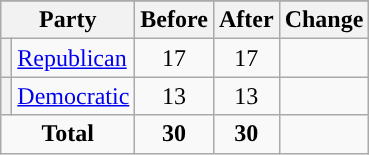<table class="wikitable" style="text-align:center;">
<tr>
</tr>
<tr>
<th colspan=2>Party</th>
<th>Before</th>
<th>After</th>
<th>Change</th>
</tr>
<tr>
<th style="background-color:"></th>
<td style="text-align:left;"><a href='#'>Republican</a></td>
<td>17</td>
<td>17</td>
<td></td>
</tr>
<tr>
<th style="background-color:"></th>
<td style="text-align:left;"><a href='#'>Democratic</a></td>
<td>13</td>
<td>13</td>
<td></td>
</tr>
<tr>
<td colspan=2><strong>Total</strong></td>
<td><strong>30</strong></td>
<td><strong>30</strong></td>
<td></td>
</tr>
</table>
